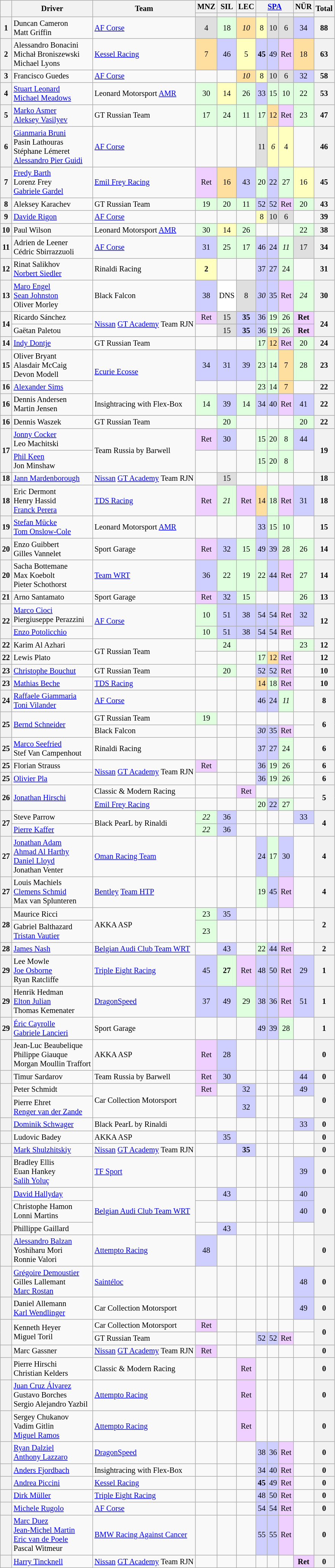<table class="wikitable" style="font-size: 85%; text-align:center;">
<tr>
<th rowspan=2></th>
<th rowspan=2>Driver</th>
<th rowspan=2>Team</th>
<th>MNZ<br></th>
<th>SIL<br></th>
<th>LEC<br></th>
<th colspan=3><a href='#'>SPA</a><br></th>
<th>NÜR<br></th>
<th rowspan=2>Total</th>
</tr>
<tr>
<th></th>
<th></th>
<th></th>
<th></th>
<th></th>
<th></th>
<th></th>
</tr>
<tr>
<th>1</th>
<td align=left> Duncan Cameron<br> Matt Griffin</td>
<td align=left> <a href='#'>AF Corse</a></td>
<td style="background:#DFDFDF;">4</td>
<td style="background:#DFFFDF;">18</td>
<td style="background:#FFDF9F;"><em>10</em></td>
<td style="background:#FFFFBF;">8</td>
<td style="background:#DFDFDF;">10</td>
<td style="background:#DFDFDF;">6</td>
<td style="background:#CFCFFF;">34</td>
<th>88</th>
</tr>
<tr>
<th>2</th>
<td align=left> Alessandro Bonacini<br> Michał Broniszewski<br> Michael Lyons</td>
<td align=left> <a href='#'>Kessel Racing</a></td>
<td style="background:#FFDF9F;">7</td>
<td style="background:#CFCFFF;">46</td>
<td style="background:#FFFFBF;">5</td>
<td style="background:#CFCFFF;"><strong>45</strong></td>
<td style="background:#CFCFFF;">49</td>
<td style="background:#EFCFFF;">Ret</td>
<td style="background:#FFDF9F;">18</td>
<th>63</th>
</tr>
<tr>
<th>3</th>
<td align=left> Francisco Guedes</td>
<td align=left> <a href='#'>AF Corse</a></td>
<td></td>
<td></td>
<td style="background:#FFDF9F;"><em>10</em></td>
<td style="background:#FFFFBF;">8</td>
<td style="background:#DFDFDF;">10</td>
<td style="background:#DFDFDF;">6</td>
<td style="background:#CFCFFF;">32</td>
<th>58</th>
</tr>
<tr>
<th>4</th>
<td align=left> <a href='#'>Stuart Leonard</a><br> <a href='#'>Michael Meadows</a></td>
<td align=left> Leonard Motorsport <a href='#'>AMR</a></td>
<td style="background:#DFFFDF;">30</td>
<td style="background:#FFFFBF;">14</td>
<td style="background:#DFFFDF;">26</td>
<td style="background:#CFCFFF;">33</td>
<td style="background:#DFFFDF;">15</td>
<td style="background:#DFFFDF;">10</td>
<td style="background:#DFFFDF;">22</td>
<th>53</th>
</tr>
<tr>
<th>5</th>
<td align=left> <a href='#'>Marko Asmer</a><br> <a href='#'>Aleksey Vasilyev</a></td>
<td align=left> GT Russian Team</td>
<td style="background:#DFFFDF;">17</td>
<td style="background:#DFFFDF;">24</td>
<td style="background:#DFFFDF;">11</td>
<td style="background:#DFFFDF;">17</td>
<td style="background:#FFDF9F;">12</td>
<td style="background:#EFCFFF;">Ret</td>
<td style="background:#DFFFDF;">23</td>
<th>47</th>
</tr>
<tr>
<th>6</th>
<td align=left> <a href='#'>Gianmaria Bruni</a><br> Pasin Lathouras<br> Stéphane Lémeret<br> <a href='#'>Alessandro Pier Guidi</a></td>
<td align=left> <a href='#'>AF Corse</a></td>
<td></td>
<td></td>
<td></td>
<td style="background:#DFDFDF;">11</td>
<td style="background:#FFFFBF;"><em>6</em></td>
<td style="background:#FFFFBF;">4</td>
<td></td>
<th>46</th>
</tr>
<tr>
<th>7</th>
<td align=left> <a href='#'>Fredy Barth</a><br> Lorenz Frey<br> <a href='#'>Gabriele Gardel</a></td>
<td align=left> <a href='#'>Emil Frey Racing</a></td>
<td style="background:#EFCFFF;">Ret</td>
<td style="background:#FFDF9F;">16</td>
<td style="background:#CFCFFF;">43</td>
<td style="background:#DFFFDF;">20</td>
<td style="background:#CFCFFF;">22</td>
<td style="background:#DFFFDF;">27</td>
<td style="background:#FFFFBF;">16</td>
<th>45</th>
</tr>
<tr>
<th>8</th>
<td align=left> Aleksey Karachev</td>
<td align=left> GT Russian Team</td>
<td style="background:#DFFFDF;">19</td>
<td style="background:#DFFFDF;">20</td>
<td style="background:#DFFFDF;">11</td>
<td style="background:#CFCFFF;">52</td>
<td style="background:#CFCFFF;">52</td>
<td style="background:#EFCFFF;">Ret</td>
<td style="background:#DFFFDF;">20</td>
<th>43</th>
</tr>
<tr>
<th>9</th>
<td align=left> <a href='#'>Davide Rigon</a></td>
<td align=left> <a href='#'>AF Corse</a></td>
<td></td>
<td></td>
<td></td>
<td style="background:#FFFFBF;">8</td>
<td style="background:#DFDFDF;">10</td>
<td style="background:#DFDFDF;">6</td>
<td></td>
<th>39</th>
</tr>
<tr>
<th>10</th>
<td align=left> Paul Wilson</td>
<td align=left> Leonard Motorsport <a href='#'>AMR</a></td>
<td style="background:#DFFFDF;">30</td>
<td style="background:#FFFFBF;">14</td>
<td style="background:#DFFFDF;">26</td>
<td></td>
<td></td>
<td></td>
<td style="background:#DFFFDF;">22</td>
<th>38</th>
</tr>
<tr>
<th>11</th>
<td align=left> Adrien de Leener<br> Cédric Sbirrazzuoli</td>
<td align=left> <a href='#'>AF Corse</a></td>
<td style="background:#CFCFFF;">31</td>
<td style="background:#DFFFDF;">25</td>
<td style="background:#DFFFDF;">17</td>
<td style="background:#CFCFFF;">46</td>
<td style="background:#CFCFFF;">24</td>
<td style="background:#DFFFDF;"><em>11</em></td>
<td style="background:#DFDFDF;">17</td>
<th>34</th>
</tr>
<tr>
<th>12</th>
<td align=left> Rinat Salikhov<br> <a href='#'>Norbert Siedler</a></td>
<td align=left> Rinaldi Racing</td>
<td style="background:#FFFFBF;"><strong>2</strong></td>
<td></td>
<td></td>
<td style="background:#CFCFFF;">37</td>
<td style="background:#CFCFFF;">27</td>
<td style="background:#DFFFDF;">24</td>
<td></td>
<th>31</th>
</tr>
<tr>
<th>13</th>
<td align=left> <a href='#'>Maro Engel</a><br> <a href='#'>Sean Johnston</a><br> Oliver Morley</td>
<td align=left> Black Falcon</td>
<td style="background:#CFCFFF;">38</td>
<td style="background:#FFFFFF;">DNS</td>
<td style="background:#DFDFDF;">8</td>
<td style="background:#CFCFFF;"><em>30</em></td>
<td style="background:#CFCFFF;">35</td>
<td style="background:#EFCFFF;">Ret</td>
<td style="background:#DFFFDF;"><em>24</em></td>
<th>30</th>
</tr>
<tr>
<th rowspan=2>14</th>
<td align=left> Ricardo Sánchez</td>
<td align=left rowspan=2> <a href='#'>Nissan</a> <a href='#'>GT Academy</a> Team RJN</td>
<td style="background:#EFCFFF;">Ret</td>
<td style="background:#DFDFDF;">15</td>
<td style="background:#CFCFFF;"><strong>35</strong></td>
<td style="background:#CFCFFF;">36</td>
<td style="background:#DFFFDF;">19</td>
<td style="background:#DFFFDF;">26</td>
<td style="background:#EFCFFF;"><strong>Ret</strong></td>
<th rowspan=2>24</th>
</tr>
<tr>
<td align=left> Gaëtan Paletou</td>
<td></td>
<td style="background:#DFDFDF;">15</td>
<td style="background:#CFCFFF;"><strong>35</strong></td>
<td style="background:#CFCFFF;">36</td>
<td style="background:#DFFFDF;">19</td>
<td style="background:#DFFFDF;">26</td>
<td style="background:#EFCFFF;"><strong>Ret</strong></td>
</tr>
<tr>
<th>14</th>
<td align=left> <a href='#'>Indy Dontje</a></td>
<td align=left> GT Russian Team</td>
<td></td>
<td></td>
<td></td>
<td style="background:#DFFFDF;">17</td>
<td style="background:#FFDF9F;">12</td>
<td style="background:#EFCFFF;">Ret</td>
<td style="background:#DFFFDF;">20</td>
<th>24</th>
</tr>
<tr>
<th>15</th>
<td align=left> Oliver Bryant<br> Alasdair McCaig<br> Devon Modell</td>
<td align=left rowspan=2> <a href='#'>Ecurie Ecosse</a></td>
<td style="background:#CFCFFF;">34</td>
<td style="background:#CFCFFF;">31</td>
<td style="background:#CFCFFF;">39</td>
<td style="background:#DFFFDF;">23</td>
<td style="background:#DFFFDF;">14</td>
<td style="background:#FFDF9F;">7</td>
<td style="background:#DFFFDF;">28</td>
<th>23</th>
</tr>
<tr>
<th>16</th>
<td align=left> <a href='#'>Alexander Sims</a></td>
<td></td>
<td></td>
<td></td>
<td style="background:#DFFFDF;">23</td>
<td style="background:#DFFFDF;">14</td>
<td style="background:#FFDF9F;">7</td>
<td></td>
<th>22</th>
</tr>
<tr>
<th>16</th>
<td align=left> Dennis Andersen<br> Martin Jensen</td>
<td align=left> Insightracing with Flex-Box</td>
<td style="background:#DFFFDF;">14</td>
<td style="background:#CFCFFF;">39</td>
<td style="background:#DFFFDF;">14</td>
<td style="background:#CFCFFF;">34</td>
<td style="background:#CFCFFF;">40</td>
<td style="background:#EFCFFF;">Ret</td>
<td style="background:#CFCFFF;">41</td>
<th>22</th>
</tr>
<tr>
<th>16</th>
<td align=left> Dennis Waszek</td>
<td align=left> GT Russian Team</td>
<td></td>
<td style="background:#DFFFDF;">20</td>
<td></td>
<td></td>
<td></td>
<td></td>
<td style="background:#DFFFDF;">20</td>
<th>22</th>
</tr>
<tr>
<th rowspan=2>17</th>
<td align=left> <a href='#'>Jonny Cocker</a><br> Leo Machitski</td>
<td align=left rowspan=2> Team Russia by Barwell</td>
<td style="background:#EFCFFF;">Ret</td>
<td style="background:#CFCFFF;">30</td>
<td></td>
<td style="background:#DFFFDF;">15</td>
<td style="background:#DFFFDF;">20</td>
<td style="background:#DFFFDF;">8</td>
<td style="background:#CFCFFF;">44</td>
<th rowspan=2>19</th>
</tr>
<tr>
<td align=left> <a href='#'>Phil Keen</a><br> Jon Minshaw</td>
<td></td>
<td></td>
<td></td>
<td style="background:#DFFFDF;">15</td>
<td style="background:#DFFFDF;">20</td>
<td style="background:#DFFFDF;">8</td>
<td></td>
</tr>
<tr>
<th>18</th>
<td align=left> <a href='#'>Jann Mardenborough</a></td>
<td align=left> <a href='#'>Nissan</a> <a href='#'>GT Academy</a> Team RJN</td>
<td></td>
<td style="background:#DFDFDF;">15</td>
<td></td>
<td></td>
<td></td>
<td></td>
<td></td>
<th>18</th>
</tr>
<tr>
<th>18</th>
<td align=left> Eric Dermont<br> Henry Hassid<br> <a href='#'>Franck Perera</a></td>
<td align=left> <a href='#'>TDS Racing</a></td>
<td style="background:#EFCFFF;">Ret</td>
<td style="background:#DFFFDF;"><em>21</em></td>
<td style="background:#EFCFFF;">Ret</td>
<td style="background:#FFDF9F;">14</td>
<td style="background:#DFFFDF;">18</td>
<td style="background:#EFCFFF;">Ret</td>
<td style="background:#CFCFFF;">31</td>
<th>18</th>
</tr>
<tr>
<th>19</th>
<td align=left> <a href='#'>Stefan Mücke</a><br> <a href='#'>Tom Onslow-Cole</a></td>
<td align=left> Leonard Motorsport <a href='#'>AMR</a></td>
<td></td>
<td></td>
<td></td>
<td style="background:#CFCFFF;">33</td>
<td style="background:#DFFFDF;">15</td>
<td style="background:#DFFFDF;">10</td>
<td></td>
<th>15</th>
</tr>
<tr>
<th>20</th>
<td align=left> Enzo Guibbert<br> Gilles Vannelet</td>
<td align=left> Sport Garage</td>
<td style="background:#EFCFFF;">Ret</td>
<td style="background:#CFCFFF;">32</td>
<td style="background:#DFFFDF;">15</td>
<td style="background:#CFCFFF;">49</td>
<td style="background:#CFCFFF;">39</td>
<td style="background:#DFFFDF;">28</td>
<td style="background:#DFFFDF;">26</td>
<th>14</th>
</tr>
<tr>
<th>20</th>
<td align=left> Sacha Bottemane<br> Max Koebolt<br> Pieter Schothorst</td>
<td align=left> <a href='#'>Team WRT</a></td>
<td style="background:#CFCFFF;">36</td>
<td style="background:#DFFFDF;">22</td>
<td style="background:#DFFFDF;">19</td>
<td style="background:#DFFFDF;">22</td>
<td style="background:#CFCFFF;">44</td>
<td style="background:#EFCFFF;">Ret</td>
<td style="background:#DFFFDF;">27</td>
<th>14</th>
</tr>
<tr>
<th>21</th>
<td align=left> Arno Santamato</td>
<td align=left> Sport Garage</td>
<td style="background:#EFCFFF;">Ret</td>
<td style="background:#CFCFFF;">32</td>
<td style="background:#DFFFDF;">15</td>
<td></td>
<td></td>
<td></td>
<td style="background:#DFFFDF;">26</td>
<th>13</th>
</tr>
<tr>
<th rowspan=2>22</th>
<td align=left> <a href='#'>Marco Cioci</a><br> Piergiuseppe Perazzini</td>
<td align=left rowspan=2> <a href='#'>AF Corse</a></td>
<td style="background:#DFFFDF;">10</td>
<td style="background:#CFCFFF;">51</td>
<td style="background:#CFCFFF;">38</td>
<td style="background:#CFCFFF;">54</td>
<td style="background:#CFCFFF;">54</td>
<td style="background:#EFCFFF;">Ret</td>
<td style="background:#CFCFFF;">32</td>
<th rowspan=2>12</th>
</tr>
<tr>
<td align=left> <a href='#'>Enzo Potolicchio</a></td>
<td style="background:#DFFFDF;">10</td>
<td style="background:#CFCFFF;">51</td>
<td style="background:#CFCFFF;">38</td>
<td style="background:#CFCFFF;">54</td>
<td style="background:#CFCFFF;">54</td>
<td style="background:#EFCFFF;">Ret</td>
<td></td>
</tr>
<tr>
<th>22</th>
<td align=left> Karim Al Azhari</td>
<td align=left rowspan=2> GT Russian Team</td>
<td></td>
<td style="background:#DFFFDF;">24</td>
<td></td>
<td></td>
<td></td>
<td></td>
<td style="background:#DFFFDF;">23</td>
<th>12</th>
</tr>
<tr>
<th>22</th>
<td align=left> Lewis Plato</td>
<td></td>
<td></td>
<td></td>
<td style="background:#DFFFDF;">17</td>
<td style="background:#FFDF9F;">12</td>
<td style="background:#EFCFFF;">Ret</td>
<td></td>
<th>12</th>
</tr>
<tr>
<th>23</th>
<td align=left> <a href='#'>Christophe Bouchut</a></td>
<td align=left> GT Russian Team</td>
<td></td>
<td style="background:#DFFFDF;">20</td>
<td></td>
<td style="background:#CFCFFF;">52</td>
<td style="background:#CFCFFF;">52</td>
<td style="background:#EFCFFF;">Ret</td>
<td></td>
<th>10</th>
</tr>
<tr>
<th>23</th>
<td align=left> <a href='#'>Mathias Beche</a></td>
<td align=left> <a href='#'>TDS Racing</a></td>
<td></td>
<td></td>
<td></td>
<td style="background:#FFDF9F;">14</td>
<td style="background:#DFFFDF;">18</td>
<td style="background:#EFCFFF;">Ret</td>
<td></td>
<th>10</th>
</tr>
<tr>
<th>24</th>
<td align=left> <a href='#'>Raffaele Giammaria</a><br> <a href='#'>Toni Vilander</a></td>
<td align=left> <a href='#'>AF Corse</a></td>
<td></td>
<td></td>
<td></td>
<td style="background:#CFCFFF;">46</td>
<td style="background:#CFCFFF;">24</td>
<td style="background:#DFFFDF;"><em>11</em></td>
<td></td>
<th>8</th>
</tr>
<tr>
<th rowspan=2>25</th>
<td rowspan=2 align=left> <a href='#'>Bernd Schneider</a></td>
<td align=left> GT Russian Team</td>
<td style="background:#DFFFDF;">19</td>
<td></td>
<td></td>
<td></td>
<td></td>
<td></td>
<td></td>
<th rowspan=2>6</th>
</tr>
<tr>
<td align=left> Black Falcon</td>
<td></td>
<td></td>
<td></td>
<td style="background:#CFCFFF;"><em>30</em></td>
<td style="background:#CFCFFF;">35</td>
<td style="background:#EFCFFF;">Ret</td>
<td></td>
</tr>
<tr>
<th>25</th>
<td align=left> <a href='#'>Marco Seefried</a><br> Stef Van Campenhout</td>
<td align=left> Rinaldi Racing</td>
<td></td>
<td></td>
<td></td>
<td style="background:#CFCFFF;">37</td>
<td style="background:#CFCFFF;">27</td>
<td style="background:#DFFFDF;">24</td>
<td></td>
<th>6</th>
</tr>
<tr>
<th>25</th>
<td align=left> Florian Strauss</td>
<td align=left rowspan=2> <a href='#'>Nissan</a> <a href='#'>GT Academy</a> Team RJN</td>
<td style="background:#EFCFFF;">Ret</td>
<td></td>
<td></td>
<td style="background:#CFCFFF;">36</td>
<td style="background:#DFFFDF;">19</td>
<td style="background:#DFFFDF;">26</td>
<td></td>
<th>6</th>
</tr>
<tr>
<th>25</th>
<td align=left> <a href='#'>Olivier Pla</a></td>
<td></td>
<td></td>
<td></td>
<td style="background:#CFCFFF;">36</td>
<td style="background:#DFFFDF;">19</td>
<td style="background:#DFFFDF;">26</td>
<td></td>
<th>6</th>
</tr>
<tr>
<th rowspan=2>26</th>
<td rowspan=2 align=left> <a href='#'>Jonathan Hirschi</a></td>
<td align=left> Classic & Modern Racing</td>
<td></td>
<td></td>
<td style="background:#EFCFFF;">Ret</td>
<td></td>
<td></td>
<td></td>
<td></td>
<th rowspan=2>5</th>
</tr>
<tr>
<td align=left> <a href='#'>Emil Frey Racing</a></td>
<td></td>
<td></td>
<td></td>
<td style="background:#DFFFDF;">20</td>
<td style="background:#CFCFFF;">22</td>
<td style="background:#DFFFDF;">27</td>
<td></td>
</tr>
<tr>
<th rowspan=2>27</th>
<td align=left> Steve Parrow</td>
<td align=left rowspan=2> Black PearL by Rinaldi</td>
<td style="background:#DFFFDF;"><em>22</em></td>
<td style="background:#CFCFFF;">36</td>
<td></td>
<td></td>
<td></td>
<td></td>
<td style="background:#CFCFFF;">33</td>
<th rowspan=2>4</th>
</tr>
<tr>
<td align=left> <a href='#'>Pierre Kaffer</a></td>
<td style="background:#DFFFDF;"><em>22</em></td>
<td style="background:#CFCFFF;">36</td>
<td></td>
<td></td>
<td></td>
<td></td>
<td></td>
</tr>
<tr>
<th>27</th>
<td align=left> <a href='#'>Jonathan Adam</a><br> <a href='#'>Ahmad Al Harthy</a><br> <a href='#'>Daniel Lloyd</a><br> Jonathan Venter</td>
<td align=left> <a href='#'>Oman Racing Team</a></td>
<td></td>
<td></td>
<td></td>
<td style="background:#CFCFFF;">24</td>
<td style="background:#DFFFDF;">17</td>
<td style="background:#CFCFFF;">30</td>
<td></td>
<th>4</th>
</tr>
<tr>
<th>27</th>
<td align=left> Louis Machiels<br> <a href='#'>Clemens Schmid</a><br> Max van Splunteren</td>
<td align=left> <a href='#'>Bentley</a> <a href='#'>Team HTP</a></td>
<td></td>
<td></td>
<td></td>
<td style="background:#DFFFDF;">19</td>
<td style="background:#CFCFFF;">45</td>
<td style="background:#EFCFFF;">Ret</td>
<td></td>
<th>4</th>
</tr>
<tr>
<th rowspan=2>28</th>
<td align=left> Maurice Ricci</td>
<td align=left rowspan=2> AKKA ASP</td>
<td style="background:#DFFFDF;">23</td>
<td style="background:#CFCFFF;">35</td>
<td></td>
<td></td>
<td></td>
<td></td>
<td></td>
<th rowspan=2>2</th>
</tr>
<tr>
<td align=left> Gabriel Balthazard<br> <a href='#'>Tristan Vautier</a></td>
<td style="background:#DFFFDF;">23</td>
<td></td>
<td></td>
<td></td>
<td></td>
<td></td>
<td></td>
</tr>
<tr>
<th>28</th>
<td align=left> <a href='#'>James Nash</a></td>
<td align=left> <a href='#'>Belgian Audi Club Team WRT</a></td>
<td></td>
<td style="background:#CFCFFF;">43</td>
<td></td>
<td style="background:#DFFFDF;">22</td>
<td style="background:#CFCFFF;">44</td>
<td style="background:#EFCFFF;">Ret</td>
<td></td>
<th>2</th>
</tr>
<tr>
<th>29</th>
<td align=left> Lee Mowle<br> <a href='#'>Joe Osborne</a><br> Ryan Ratcliffe</td>
<td align=left> <a href='#'>Triple Eight Racing</a></td>
<td style="background:#CFCFFF;">45</td>
<td style="background:#DFFFDF;"><strong>27</strong></td>
<td style="background:#EFCFFF;">Ret</td>
<td style="background:#CFCFFF;">48</td>
<td style="background:#CFCFFF;">50</td>
<td style="background:#EFCFFF;">Ret</td>
<td style="background:#CFCFFF;">29</td>
<th>1</th>
</tr>
<tr>
<th>29</th>
<td align=left> Henrik Hedman<br> <a href='#'>Elton Julian</a><br> Thomas Kemenater</td>
<td align=left> <a href='#'>DragonSpeed</a></td>
<td style="background:#CFCFFF;">37</td>
<td style="background:#CFCFFF;">49</td>
<td style="background:#DFFFDF;">29</td>
<td style="background:#CFCFFF;">38</td>
<td style="background:#CFCFFF;">36</td>
<td style="background:#EFCFFF;">Ret</td>
<td style="background:#CFCFFF;">51</td>
<th>1</th>
</tr>
<tr>
<th>29</th>
<td align=left> <a href='#'>Éric Cayrolle</a><br> <a href='#'>Gabriele Lancieri</a></td>
<td align=left> Sport Garage</td>
<td></td>
<td></td>
<td></td>
<td style="background:#CFCFFF;">49</td>
<td style="background:#CFCFFF;">39</td>
<td style="background:#DFFFDF;">28</td>
<td></td>
<th>1</th>
</tr>
<tr>
<th></th>
<td align=left> Jean-Luc Beaubelique<br> Philippe Giauque<br> Morgan Moullin Traffort</td>
<td align=left> AKKA ASP</td>
<td style="background:#EFCFFF;">Ret</td>
<td style="background:#CFCFFF;">28</td>
<td></td>
<td></td>
<td></td>
<td></td>
<td></td>
<th>0</th>
</tr>
<tr>
<th></th>
<td align=left> Timur Sardarov</td>
<td align=left> Team Russia by Barwell</td>
<td style="background:#EFCFFF;">Ret</td>
<td style="background:#CFCFFF;">30</td>
<td></td>
<td></td>
<td></td>
<td></td>
<td style="background:#CFCFFF;">44</td>
<th>0</th>
</tr>
<tr>
<th rowspan=2></th>
<td align=left> Peter Schmidt</td>
<td align=left rowspan=2> Car Collection Motorsport</td>
<td style="background:#EFCFFF;">Ret</td>
<td></td>
<td style="background:#CFCFFF;">32</td>
<td></td>
<td></td>
<td></td>
<td style="background:#CFCFFF;">49</td>
<th rowspan=2>0</th>
</tr>
<tr>
<td align=left> Pierre Ehret<br> <a href='#'>Renger van der Zande</a></td>
<td></td>
<td></td>
<td style="background:#CFCFFF;">32</td>
<td></td>
<td></td>
<td></td>
<td></td>
</tr>
<tr>
<th></th>
<td align=left> <a href='#'>Dominik Schwager</a></td>
<td align=left> Black PearL by Rinaldi</td>
<td></td>
<td></td>
<td></td>
<td></td>
<td></td>
<td></td>
<td style="background:#CFCFFF;">33</td>
<th>0</th>
</tr>
<tr>
<th></th>
<td align=left> Ludovic Badey</td>
<td align=left> AKKA ASP</td>
<td></td>
<td style="background:#CFCFFF;">35</td>
<td></td>
<td></td>
<td></td>
<td></td>
<td></td>
<th>0</th>
</tr>
<tr>
<th></th>
<td align=left> <a href='#'>Mark Shulzhitskiy</a></td>
<td align=left> <a href='#'>Nissan</a> <a href='#'>GT Academy</a> Team RJN</td>
<td></td>
<td></td>
<td style="background:#CFCFFF;"><strong>35</strong></td>
<td></td>
<td></td>
<td></td>
<td></td>
<th>0</th>
</tr>
<tr>
<th></th>
<td align=left> Bradley Ellis<br> Euan Hankey<br> <a href='#'>Salih Yoluç</a></td>
<td align=left> <a href='#'>TF Sport</a></td>
<td></td>
<td></td>
<td></td>
<td></td>
<td></td>
<td></td>
<td style="background:#CFCFFF;">39</td>
<th>0</th>
</tr>
<tr>
<th rowspan=3></th>
<td align=left> <a href='#'>David Hallyday</a></td>
<td align=left rowspan=3> <a href='#'>Belgian Audi Club Team WRT</a></td>
<td></td>
<td style="background:#CFCFFF;">43</td>
<td></td>
<td></td>
<td></td>
<td></td>
<td style="background:#CFCFFF;">40</td>
<th rowspan=3>0</th>
</tr>
<tr>
<td align=left> Christophe Hamon<br> Lonni Martins</td>
<td></td>
<td></td>
<td></td>
<td></td>
<td></td>
<td></td>
<td style="background:#CFCFFF;">40</td>
</tr>
<tr>
<td align=left> Phillippe Gaillard</td>
<td></td>
<td style="background:#CFCFFF;">43</td>
<td></td>
<td></td>
<td></td>
<td></td>
<td></td>
</tr>
<tr>
<th></th>
<td align=left> <a href='#'>Alessandro Balzan</a><br> Yoshiharu Mori<br> Ronnie Valori</td>
<td align=left> <a href='#'>Attempto Racing</a></td>
<td style="background:#CFCFFF;">48</td>
<td></td>
<td></td>
<td></td>
<td></td>
<td></td>
<td></td>
<th>0</th>
</tr>
<tr>
<th></th>
<td align=left> <a href='#'>Grégoire Demoustier</a><br> Gilles Lallemant<br> <a href='#'>Marc Rostan</a></td>
<td align=left> <a href='#'>Saintéloc</a></td>
<td></td>
<td></td>
<td></td>
<td></td>
<td></td>
<td></td>
<td style="background:#CFCFFF;">48</td>
<th>0</th>
</tr>
<tr>
<th></th>
<td align=left> Daniel Allemann<br> <a href='#'>Karl Wendlinger</a></td>
<td align=left> Car Collection Motorsport</td>
<td></td>
<td></td>
<td></td>
<td></td>
<td></td>
<td></td>
<td style="background:#CFCFFF;">49</td>
<th>0</th>
</tr>
<tr>
<th rowspan=2></th>
<td rowspan=2 align=left> Kenneth Heyer<br> Miguel Toril</td>
<td align=left> Car Collection Motorsport</td>
<td style="background:#EFCFFF;">Ret</td>
<td></td>
<td></td>
<td></td>
<td></td>
<td></td>
<td></td>
<th rowspan=2>0</th>
</tr>
<tr>
<td align=left> GT Russian Team</td>
<td></td>
<td></td>
<td></td>
<td style="background:#CFCFFF;">52</td>
<td style="background:#CFCFFF;">52</td>
<td style="background:#EFCFFF;">Ret</td>
<td></td>
</tr>
<tr>
<th></th>
<td align=left> Marc Gassner</td>
<td align=left> <a href='#'>Nissan</a> <a href='#'>GT Academy</a> Team RJN</td>
<td style="background:#EFCFFF;">Ret</td>
<td></td>
<td></td>
<td></td>
<td></td>
<td></td>
<td></td>
<th>0</th>
</tr>
<tr>
<th></th>
<td align=left> Pierre Hirschi<br> Christian Kelders</td>
<td align=left> Classic & Modern Racing</td>
<td></td>
<td></td>
<td style="background:#EFCFFF;">Ret</td>
<td></td>
<td></td>
<td></td>
<td></td>
<th>0</th>
</tr>
<tr>
<th></th>
<td align=left> <a href='#'>Juan Cruz Álvarez</a><br> Gustavo Borches<br> Sergio Alejandro Yazbil</td>
<td align=left> <a href='#'>Attempto Racing</a></td>
<td></td>
<td></td>
<td style="background:#EFCFFF;">Ret</td>
<td></td>
<td></td>
<td></td>
<td></td>
<th>0</th>
</tr>
<tr>
<th></th>
<td align=left> Sergey Chukanov<br> Vadim Gitlin<br> <a href='#'>Miguel Ramos</a></td>
<td align=left> <a href='#'>Attempto Racing</a></td>
<td></td>
<td></td>
<td style="background:#EFCFFF;">Ret</td>
<td></td>
<td></td>
<td></td>
<td></td>
<th>0</th>
</tr>
<tr>
<th></th>
<td align=left> <a href='#'>Ryan Dalziel</a><br> <a href='#'>Anthony Lazzaro</a></td>
<td align=left> <a href='#'>DragonSpeed</a></td>
<td></td>
<td></td>
<td></td>
<td style="background:#CFCFFF;">38</td>
<td style="background:#CFCFFF;">36</td>
<td style="background:#EFCFFF;">Ret</td>
<td></td>
<th>0</th>
</tr>
<tr>
<th></th>
<td align=left> <a href='#'>Anders Fjordbach</a></td>
<td align=left> Insightracing with Flex-Box</td>
<td></td>
<td></td>
<td></td>
<td style="background:#CFCFFF;">34</td>
<td style="background:#CFCFFF;">40</td>
<td style="background:#EFCFFF;">Ret</td>
<td></td>
<th>0</th>
</tr>
<tr>
<th></th>
<td align=left> <a href='#'>Andrea Piccini</a></td>
<td align=left> <a href='#'>Kessel Racing</a></td>
<td></td>
<td></td>
<td></td>
<td style="background:#CFCFFF;"><strong>45</strong></td>
<td style="background:#CFCFFF;">49</td>
<td style="background:#EFCFFF;">Ret</td>
<td></td>
<th>0</th>
</tr>
<tr>
<th></th>
<td align=left> <a href='#'>Dirk Müller</a></td>
<td align=left> <a href='#'>Triple Eight Racing</a></td>
<td></td>
<td></td>
<td></td>
<td style="background:#CFCFFF;">48</td>
<td style="background:#CFCFFF;">50</td>
<td style="background:#EFCFFF;">Ret</td>
<td></td>
<th>0</th>
</tr>
<tr>
<th></th>
<td align=left> <a href='#'>Michele Rugolo</a></td>
<td align=left> <a href='#'>AF Corse</a></td>
<td></td>
<td></td>
<td></td>
<td style="background:#CFCFFF;">54</td>
<td style="background:#CFCFFF;">54</td>
<td style="background:#EFCFFF;">Ret</td>
<td></td>
<th>0</th>
</tr>
<tr>
<th></th>
<td align=left> <a href='#'>Marc Duez</a><br> <a href='#'>Jean-Michel Martin</a><br> <a href='#'>Eric van de Poele</a><br> Pascal Witmeur</td>
<td align=left> <a href='#'>BMW Racing Against Cancer</a></td>
<td></td>
<td></td>
<td></td>
<td style="background:#CFCFFF;">55</td>
<td style="background:#CFCFFF;">55</td>
<td style="background:#EFCFFF;">Ret</td>
<td></td>
<th>0</th>
</tr>
<tr>
<th></th>
<td align=left> <a href='#'>Harry Tincknell</a></td>
<td align=left> <a href='#'>Nissan</a> <a href='#'>GT Academy</a> Team RJN</td>
<td></td>
<td></td>
<td></td>
<td></td>
<td></td>
<td></td>
<td style="background:#EFCFFF;"><strong>Ret</strong></td>
<th>0</th>
</tr>
</table>
